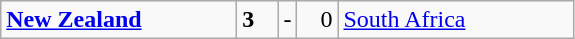<table class="wikitable">
<tr>
<td width=150> <strong><a href='#'>New Zealand</a></strong></td>
<td style="width:20px; text-align:left;"><strong>3</strong></td>
<td>-</td>
<td style="width:20px; text-align:right;">0</td>
<td width=150> <a href='#'>South Africa</a></td>
</tr>
</table>
